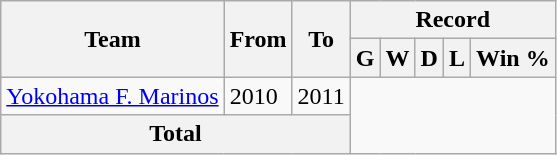<table class="wikitable" style="text-align: center">
<tr>
<th rowspan="2">Team</th>
<th rowspan="2">From</th>
<th rowspan="2">To</th>
<th colspan="5">Record</th>
</tr>
<tr>
<th>G</th>
<th>W</th>
<th>D</th>
<th>L</th>
<th>Win %</th>
</tr>
<tr>
<td align="left"><a href='#'>Yokohama F. Marinos</a></td>
<td align="left">2010</td>
<td align="left">2011<br></td>
</tr>
<tr>
<th colspan="3">Total<br></th>
</tr>
</table>
